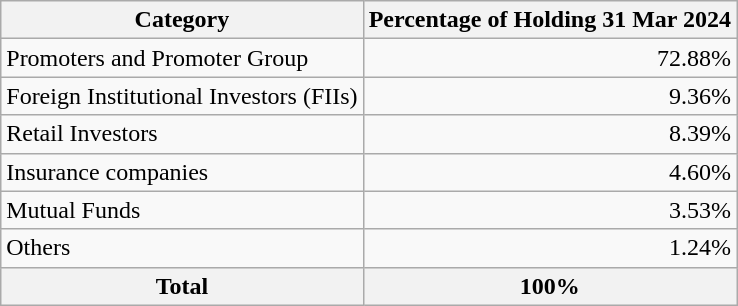<table class="wikitable">
<tr>
<th>Category</th>
<th align="right">Percentage of Holding 31 Mar 2024 </th>
</tr>
<tr>
<td>Promoters and Promoter Group</td>
<td align="right">72.88%</td>
</tr>
<tr>
<td>Foreign Institutional Investors (FIIs)</td>
<td align="right">9.36%</td>
</tr>
<tr>
<td>Retail Investors</td>
<td align="right">8.39%</td>
</tr>
<tr>
<td>Insurance companies</td>
<td align="right">4.60%</td>
</tr>
<tr>
<td>Mutual Funds</td>
<td align="right">3.53%</td>
</tr>
<tr>
<td>Others</td>
<td align="right">1.24%</td>
</tr>
<tr>
<th>Total</th>
<th align="right">100%</th>
</tr>
</table>
